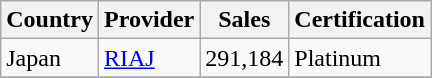<table class="wikitable" border="1">
<tr>
<th>Country</th>
<th>Provider</th>
<th>Sales</th>
<th>Certification</th>
</tr>
<tr>
<td>Japan</td>
<td><a href='#'>RIAJ</a></td>
<td>291,184</td>
<td>Platinum</td>
</tr>
<tr>
</tr>
</table>
